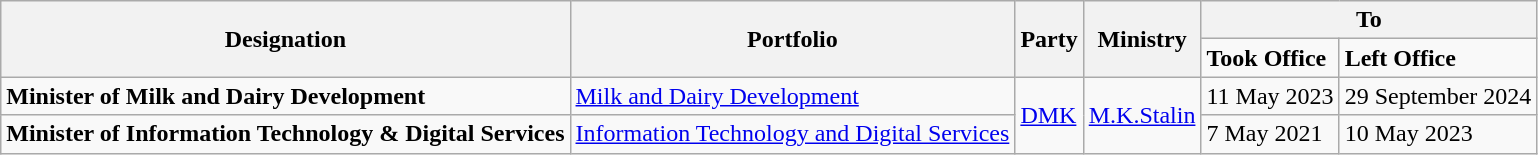<table class="wikitable">
<tr>
<th rowspan="2">Designation</th>
<th rowspan="2">Portfolio</th>
<th rowspan="2">Party</th>
<th rowspan="2">Ministry</th>
<th colspan="2">To</th>
</tr>
<tr>
<td><strong>Took Office</strong></td>
<td><strong>Left Office</strong></td>
</tr>
<tr>
<td><strong>Minister of Milk and Dairy Development</strong></td>
<td><a href='#'>Milk and Dairy Development</a></td>
<td rowspan="2"><a href='#'>DMK</a></td>
<td rowspan="2"><a href='#'>M.K.Stalin</a></td>
<td>11 May 2023</td>
<td>29 September 2024</td>
</tr>
<tr>
<td><strong>Minister of Information Technology & Digital Services</strong></td>
<td><a href='#'>Information Technology and Digital Services</a></td>
<td>7 May 2021</td>
<td>10 May 2023</td>
</tr>
</table>
